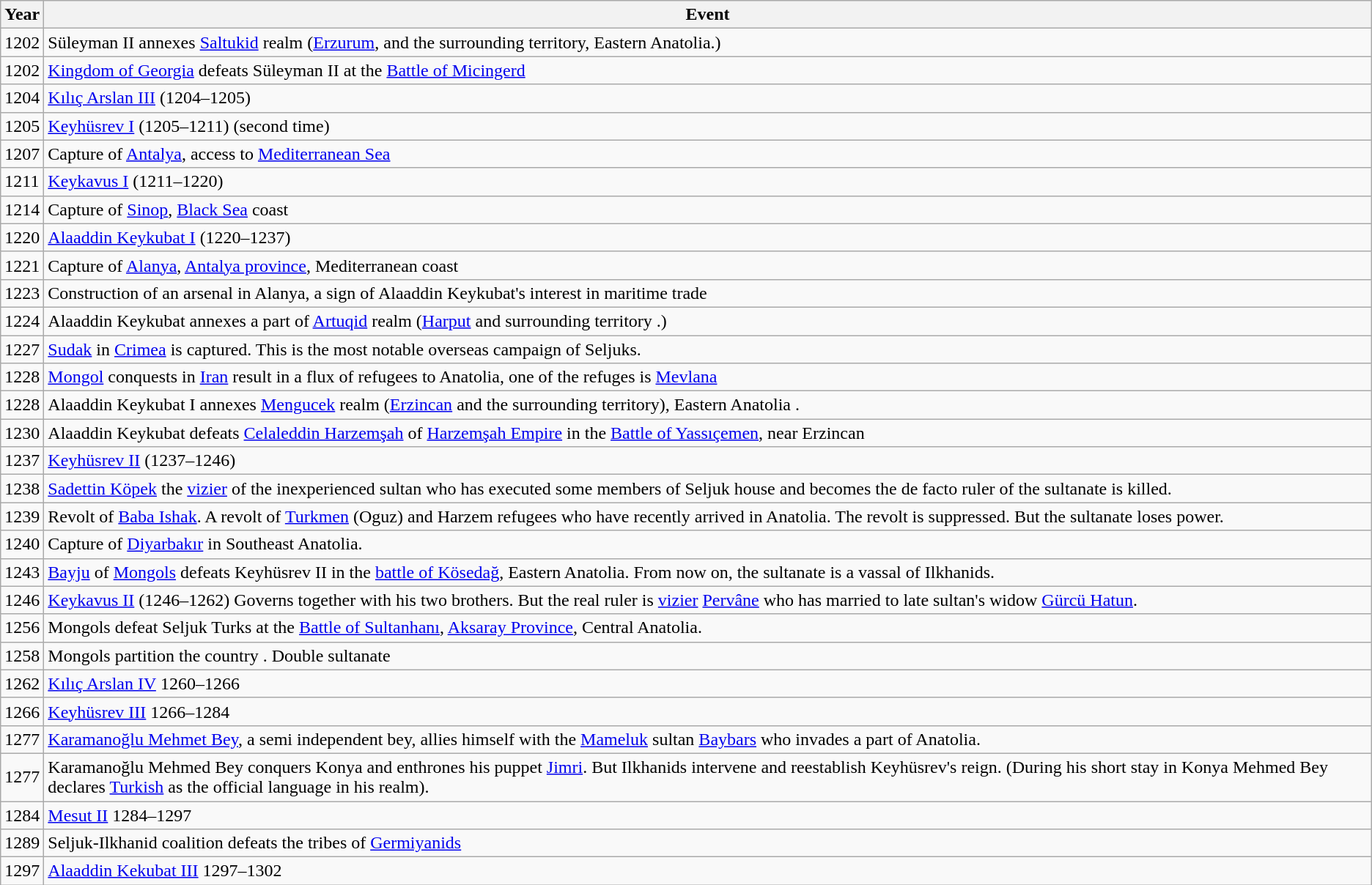<table class="sortable wikitable">
<tr>
<th>Year</th>
<th>Event</th>
</tr>
<tr>
<td>1202</td>
<td>Süleyman II annexes <a href='#'>Saltukid</a> realm (<a href='#'>Erzurum</a>, and the surrounding territory, Eastern Anatolia.)</td>
</tr>
<tr>
<td>1202</td>
<td><a href='#'>Kingdom of Georgia</a> defeats Süleyman II at the <a href='#'>Battle of Micingerd</a></td>
</tr>
<tr>
<td>1204</td>
<td><a href='#'>Kılıç Arslan III</a> (1204–1205)</td>
</tr>
<tr>
<td>1205</td>
<td><a href='#'>Keyhüsrev I</a> (1205–1211) (second time)</td>
</tr>
<tr>
<td>1207</td>
<td>Capture of <a href='#'>Antalya</a>, access to <a href='#'>Mediterranean Sea</a></td>
</tr>
<tr>
<td>1211</td>
<td><a href='#'>Keykavus I</a> (1211–1220)</td>
</tr>
<tr>
<td>1214</td>
<td>Capture of <a href='#'>Sinop</a>, <a href='#'>Black Sea</a> coast</td>
</tr>
<tr>
<td>1220</td>
<td><a href='#'>Alaaddin Keykubat I</a> (1220–1237)</td>
</tr>
<tr>
<td>1221</td>
<td>Capture of <a href='#'>Alanya</a>, <a href='#'>Antalya province</a>, Mediterranean coast</td>
</tr>
<tr>
<td>1223</td>
<td>Construction of an arsenal in Alanya, a sign of Alaaddin Keykubat's interest in maritime trade</td>
</tr>
<tr>
<td>1224</td>
<td>Alaaddin Keykubat annexes a part of <a href='#'>Artuqid</a> realm (<a href='#'>Harput</a> and surrounding territory .)</td>
</tr>
<tr>
<td>1227</td>
<td><a href='#'>Sudak</a> in <a href='#'>Crimea</a> is captured. This is the most notable overseas campaign of Seljuks.</td>
</tr>
<tr>
<td>1228</td>
<td><a href='#'>Mongol</a> conquests in <a href='#'>Iran</a> result in a flux of refugees to Anatolia, one of the refuges is <a href='#'>Mevlana</a></td>
</tr>
<tr>
<td>1228</td>
<td>Alaaddin Keykubat I annexes <a href='#'>Mengucek</a> realm (<a href='#'>Erzincan</a> and the surrounding territory), Eastern Anatolia .</td>
</tr>
<tr>
<td>1230</td>
<td>Alaaddin Keykubat defeats <a href='#'>Celaleddin Harzemşah</a>  of <a href='#'>Harzemşah Empire</a> in the <a href='#'>Battle of Yassıçemen</a>, near Erzincan</td>
</tr>
<tr>
<td>1237</td>
<td><a href='#'>Keyhüsrev II</a> (1237–1246)</td>
</tr>
<tr>
<td>1238</td>
<td><a href='#'>Sadettin Köpek</a> the <a href='#'>vizier</a> of the inexperienced sultan who has executed some members of Seljuk house and becomes the de facto ruler of the sultanate is killed.</td>
</tr>
<tr>
<td>1239</td>
<td>Revolt of <a href='#'>Baba Ishak</a>. A revolt of <a href='#'>Turkmen</a> (Oguz) and Harzem refugees who have recently arrived in Anatolia. The revolt is suppressed. But the sultanate loses power.</td>
</tr>
<tr>
<td>1240</td>
<td>Capture of <a href='#'>Diyarbakır</a> in Southeast Anatolia.</td>
</tr>
<tr>
<td>1243</td>
<td><a href='#'>Bayju</a> of <a href='#'>Mongols</a> defeats Keyhüsrev II in the <a href='#'>battle of Kösedağ</a>, Eastern Anatolia. From now on, the sultanate is a vassal of Ilkhanids.</td>
</tr>
<tr>
<td>1246</td>
<td><a href='#'>Keykavus II</a> (1246–1262) Governs together with his two brothers. But the real ruler is <a href='#'>vizier</a> <a href='#'>Pervâne</a> who has married to late sultan's widow <a href='#'>Gürcü Hatun</a>.</td>
</tr>
<tr>
<td>1256</td>
<td>Mongols defeat Seljuk Turks at the <a href='#'>Battle of Sultanhanı</a>, <a href='#'>Aksaray Province</a>, Central Anatolia.</td>
</tr>
<tr>
<td>1258</td>
<td>Mongols partition the country . Double sultanate</td>
</tr>
<tr>
<td>1262</td>
<td><a href='#'>Kılıç Arslan IV</a> 1260–1266</td>
</tr>
<tr>
<td>1266</td>
<td><a href='#'>Keyhüsrev III</a> 1266–1284</td>
</tr>
<tr>
<td>1277</td>
<td><a href='#'>Karamanoğlu Mehmet Bey</a>, a semi independent bey, allies himself with the <a href='#'>Mameluk</a> sultan <a href='#'>Baybars</a> who invades a part of Anatolia.</td>
</tr>
<tr>
<td>1277</td>
<td>Karamanoğlu Mehmed Bey conquers Konya and enthrones his puppet <a href='#'>Jimri</a>. But Ilkhanids intervene and reestablish Keyhüsrev's reign. (During his short stay in Konya Mehmed Bey declares <a href='#'>Turkish</a> as the official language in his realm).</td>
</tr>
<tr>
<td>1284</td>
<td><a href='#'>Mesut II</a> 1284–1297</td>
</tr>
<tr>
<td>1289</td>
<td>Seljuk-Ilkhanid coalition defeats the tribes of <a href='#'>Germiyanids</a></td>
</tr>
<tr>
<td>1297</td>
<td><a href='#'>Alaaddin Kekubat III</a> 1297–1302</td>
</tr>
</table>
